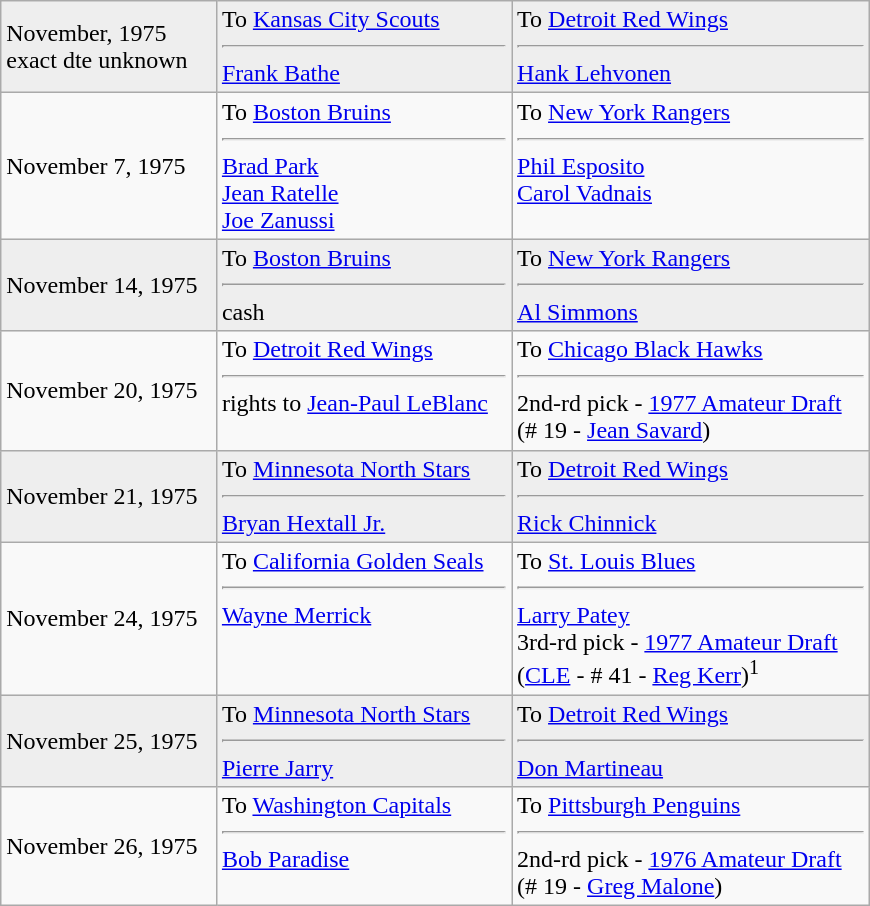<table class="wikitable" style="border:1px solid #999; width:580px;">
<tr style="background:#eee;">
<td>November, 1975<br>exact dte unknown</td>
<td valign="top">To <a href='#'>Kansas City Scouts</a><hr><a href='#'>Frank Bathe</a></td>
<td valign="top">To <a href='#'>Detroit Red Wings</a><hr><a href='#'>Hank Lehvonen</a></td>
</tr>
<tr>
<td>November 7, 1975</td>
<td valign="top">To <a href='#'>Boston Bruins</a><hr><a href='#'>Brad Park</a><br><a href='#'>Jean Ratelle</a><br><a href='#'>Joe Zanussi</a></td>
<td valign="top">To <a href='#'>New York Rangers</a><hr><a href='#'>Phil Esposito</a><br><a href='#'>Carol Vadnais</a></td>
</tr>
<tr style="background:#eee;">
<td>November 14, 1975</td>
<td valign="top">To <a href='#'>Boston Bruins</a><hr>cash</td>
<td valign="top">To <a href='#'>New York Rangers</a><hr><a href='#'>Al Simmons</a></td>
</tr>
<tr>
<td>November 20, 1975</td>
<td valign="top">To <a href='#'>Detroit Red Wings</a><hr>rights to <a href='#'>Jean-Paul LeBlanc</a></td>
<td valign="top">To <a href='#'>Chicago Black Hawks</a><hr>2nd-rd pick - <a href='#'>1977 Amateur Draft</a><br>(# 19 - <a href='#'>Jean Savard</a>)</td>
</tr>
<tr style="background:#eee;">
<td>November 21, 1975</td>
<td valign="top">To <a href='#'>Minnesota North Stars</a><hr><a href='#'>Bryan Hextall Jr.</a></td>
<td valign="top">To <a href='#'>Detroit Red Wings</a><hr><a href='#'>Rick Chinnick</a></td>
</tr>
<tr>
<td>November 24, 1975</td>
<td valign="top">To <a href='#'>California Golden Seals</a><hr><a href='#'>Wayne Merrick</a></td>
<td valign="top">To <a href='#'>St. Louis Blues</a><hr><a href='#'>Larry Patey</a><br>3rd-rd pick - <a href='#'>1977 Amateur Draft</a><br>(<a href='#'>CLE</a> - # 41 - <a href='#'>Reg Kerr</a>)<sup>1</sup></td>
</tr>
<tr style="background:#eee;">
<td>November 25, 1975</td>
<td valign="top">To <a href='#'>Minnesota North Stars</a><hr><a href='#'>Pierre Jarry</a></td>
<td valign="top">To <a href='#'>Detroit Red Wings</a><hr><a href='#'>Don Martineau</a></td>
</tr>
<tr>
<td>November 26, 1975</td>
<td valign="top">To <a href='#'>Washington Capitals</a><hr><a href='#'>Bob Paradise</a></td>
<td valign="top">To <a href='#'>Pittsburgh Penguins</a><hr>2nd-rd pick - <a href='#'>1976 Amateur Draft</a><br>(# 19 - <a href='#'>Greg Malone</a>)</td>
</tr>
</table>
